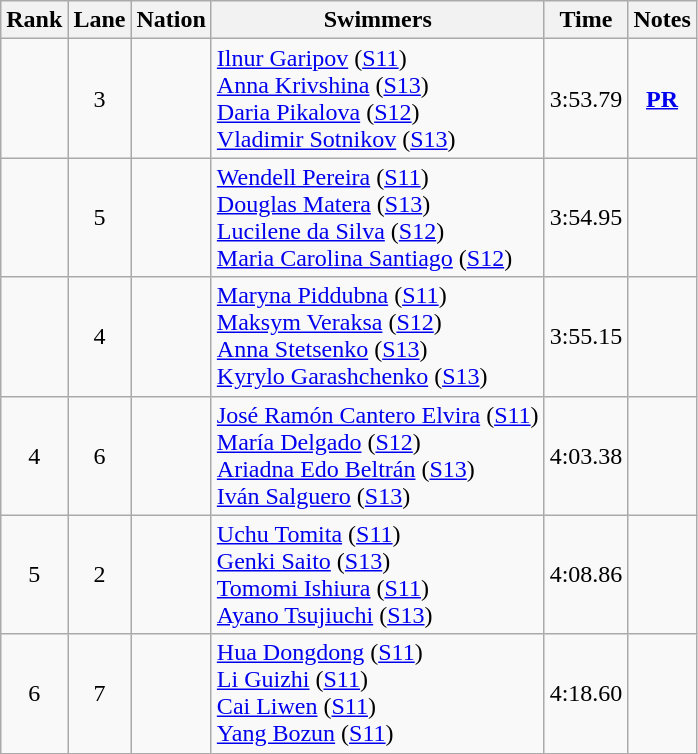<table class="wikitable sortable" style="text-align:center">
<tr>
<th>Rank</th>
<th>Lane</th>
<th>Nation</th>
<th>Swimmers</th>
<th>Time</th>
<th>Notes</th>
</tr>
<tr>
<td></td>
<td>3</td>
<td align=left></td>
<td align=left><a href='#'>Ilnur Garipov</a> (<a href='#'>S11</a>)<br><a href='#'>Anna Krivshina</a> (<a href='#'>S13</a>)<br><a href='#'>Daria Pikalova</a> (<a href='#'>S12</a>)<br><a href='#'>Vladimir Sotnikov</a> (<a href='#'>S13</a>)</td>
<td>3:53.79</td>
<td><strong><a href='#'>PR</a></strong></td>
</tr>
<tr>
<td></td>
<td>5</td>
<td align=left></td>
<td align=left><a href='#'>Wendell Pereira</a> (<a href='#'>S11</a>)<br><a href='#'>Douglas Matera</a> (<a href='#'>S13</a>)<br><a href='#'>Lucilene da Silva</a> (<a href='#'>S12</a>)<br><a href='#'>Maria Carolina Santiago</a> (<a href='#'>S12</a>)</td>
<td>3:54.95</td>
<td></td>
</tr>
<tr>
<td></td>
<td>4</td>
<td align=left></td>
<td align=left><a href='#'>Maryna Piddubna</a> (<a href='#'>S11</a>)<br><a href='#'>Maksym Veraksa</a> (<a href='#'>S12</a>)<br><a href='#'>Anna Stetsenko</a> (<a href='#'>S13</a>)<br><a href='#'>Kyrylo Garashchenko</a> (<a href='#'>S13</a>)</td>
<td>3:55.15</td>
<td></td>
</tr>
<tr>
<td>4</td>
<td>6</td>
<td align=left></td>
<td align=left><a href='#'>José Ramón Cantero Elvira</a> (<a href='#'>S11</a>)<br><a href='#'>María Delgado</a> (<a href='#'>S12</a>)<br><a href='#'>Ariadna Edo Beltrán</a> (<a href='#'>S13</a>)<br><a href='#'>Iván Salguero</a> (<a href='#'>S13</a>)</td>
<td>4:03.38</td>
<td></td>
</tr>
<tr>
<td>5</td>
<td>2</td>
<td align=left></td>
<td align=left><a href='#'>Uchu Tomita</a> (<a href='#'>S11</a>)<br><a href='#'>Genki Saito</a> (<a href='#'>S13</a>)<br><a href='#'>Tomomi Ishiura</a> (<a href='#'>S11</a>)<br><a href='#'>Ayano Tsujiuchi</a> (<a href='#'>S13</a>)</td>
<td>4:08.86</td>
<td></td>
</tr>
<tr>
<td>6</td>
<td>7</td>
<td align=left></td>
<td align=left><a href='#'>Hua Dongdong</a> (<a href='#'>S11</a>)<br><a href='#'>Li Guizhi</a> (<a href='#'>S11</a>)<br><a href='#'>Cai Liwen</a> (<a href='#'>S11</a>)<br><a href='#'>Yang Bozun</a> (<a href='#'>S11</a>)</td>
<td>4:18.60</td>
<td></td>
</tr>
</table>
